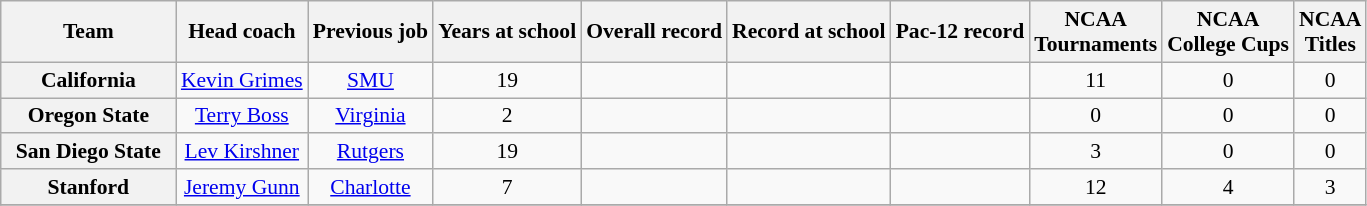<table class="wikitable sortable" style="text-align: center;font-size:90%;">
<tr>
<th width="110">Team</th>
<th>Head coach</th>
<th>Previous job</th>
<th>Years at school</th>
<th>Overall record</th>
<th>Record at school</th>
<th>Pac-12 record</th>
<th>NCAA<br>Tournaments</th>
<th>NCAA<br>College Cups</th>
<th>NCAA<br>Titles</th>
</tr>
<tr>
<th style=>California</th>
<td><a href='#'>Kevin Grimes</a></td>
<td><a href='#'>SMU</a></td>
<td>19</td>
<td></td>
<td></td>
<td></td>
<td>11</td>
<td>0</td>
<td>0</td>
</tr>
<tr>
<th style=>Oregon State</th>
<td><a href='#'>Terry Boss</a></td>
<td><a href='#'>Virginia</a></td>
<td>2</td>
<td></td>
<td></td>
<td></td>
<td>0</td>
<td>0</td>
<td>0</td>
</tr>
<tr>
<th style=>San Diego State</th>
<td><a href='#'>Lev Kirshner</a></td>
<td><a href='#'>Rutgers</a></td>
<td>19</td>
<td></td>
<td></td>
<td></td>
<td>3</td>
<td>0</td>
<td>0</td>
</tr>
<tr>
<th style=>Stanford</th>
<td><a href='#'>Jeremy Gunn</a></td>
<td><a href='#'>Charlotte</a></td>
<td>7</td>
<td></td>
<td></td>
<td></td>
<td>12</td>
<td>4</td>
<td>3</td>
</tr>
<tr>
</tr>
</table>
